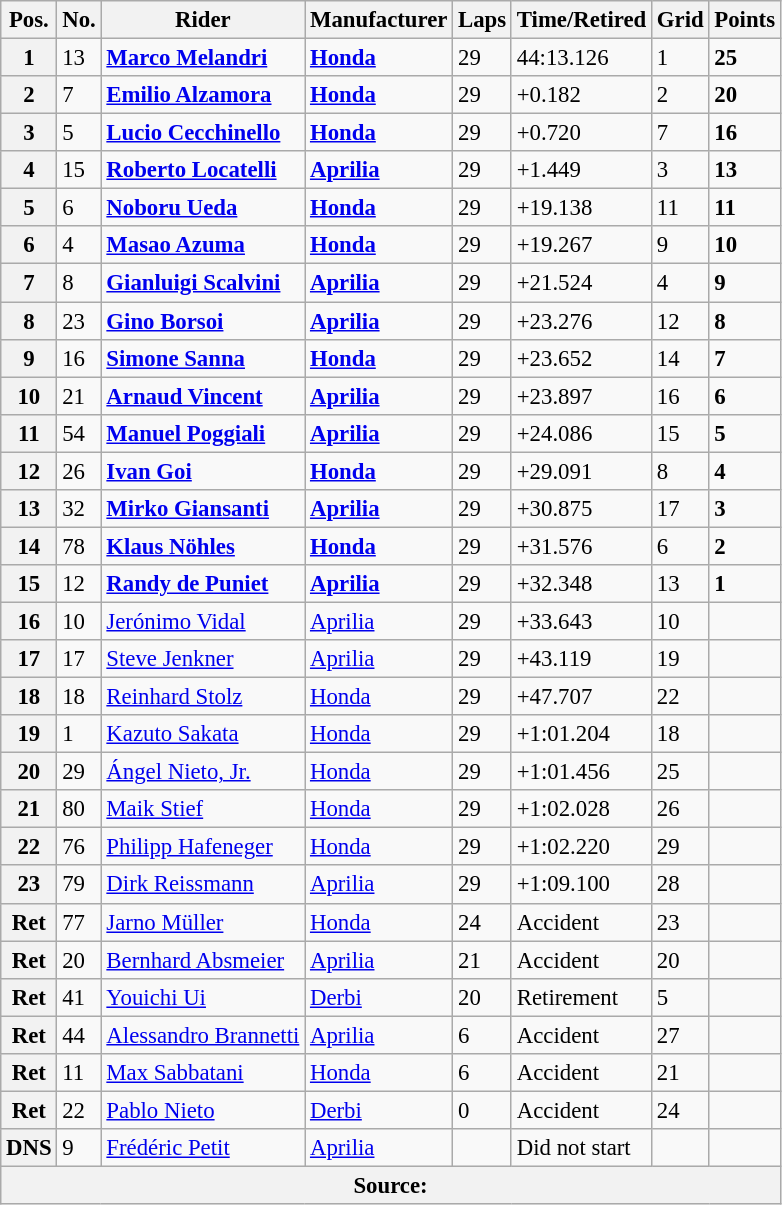<table class="wikitable" style="font-size: 95%;">
<tr>
<th>Pos.</th>
<th>No.</th>
<th>Rider</th>
<th>Manufacturer</th>
<th>Laps</th>
<th>Time/Retired</th>
<th>Grid</th>
<th>Points</th>
</tr>
<tr>
<th>1</th>
<td>13</td>
<td> <strong><a href='#'>Marco Melandri</a></strong></td>
<td><strong><a href='#'>Honda</a></strong></td>
<td>29</td>
<td>44:13.126</td>
<td>1</td>
<td><strong>25</strong></td>
</tr>
<tr>
<th>2</th>
<td>7</td>
<td> <strong><a href='#'>Emilio Alzamora</a></strong></td>
<td><strong><a href='#'>Honda</a></strong></td>
<td>29</td>
<td>+0.182</td>
<td>2</td>
<td><strong>20</strong></td>
</tr>
<tr>
<th>3</th>
<td>5</td>
<td> <strong><a href='#'>Lucio Cecchinello</a></strong></td>
<td><strong><a href='#'>Honda</a></strong></td>
<td>29</td>
<td>+0.720</td>
<td>7</td>
<td><strong>16</strong></td>
</tr>
<tr>
<th>4</th>
<td>15</td>
<td> <strong><a href='#'>Roberto Locatelli</a></strong></td>
<td><strong><a href='#'>Aprilia</a></strong></td>
<td>29</td>
<td>+1.449</td>
<td>3</td>
<td><strong>13</strong></td>
</tr>
<tr>
<th>5</th>
<td>6</td>
<td> <strong><a href='#'>Noboru Ueda</a></strong></td>
<td><strong><a href='#'>Honda</a></strong></td>
<td>29</td>
<td>+19.138</td>
<td>11</td>
<td><strong>11</strong></td>
</tr>
<tr>
<th>6</th>
<td>4</td>
<td> <strong><a href='#'>Masao Azuma</a></strong></td>
<td><strong><a href='#'>Honda</a></strong></td>
<td>29</td>
<td>+19.267</td>
<td>9</td>
<td><strong>10</strong></td>
</tr>
<tr>
<th>7</th>
<td>8</td>
<td> <strong><a href='#'>Gianluigi Scalvini</a></strong></td>
<td><strong><a href='#'>Aprilia</a></strong></td>
<td>29</td>
<td>+21.524</td>
<td>4</td>
<td><strong>9</strong></td>
</tr>
<tr>
<th>8</th>
<td>23</td>
<td> <strong><a href='#'>Gino Borsoi</a></strong></td>
<td><strong><a href='#'>Aprilia</a></strong></td>
<td>29</td>
<td>+23.276</td>
<td>12</td>
<td><strong>8</strong></td>
</tr>
<tr>
<th>9</th>
<td>16</td>
<td> <strong><a href='#'>Simone Sanna</a></strong></td>
<td><strong><a href='#'>Honda</a></strong></td>
<td>29</td>
<td>+23.652</td>
<td>14</td>
<td><strong>7</strong></td>
</tr>
<tr>
<th>10</th>
<td>21</td>
<td> <strong><a href='#'>Arnaud Vincent</a></strong></td>
<td><strong><a href='#'>Aprilia</a></strong></td>
<td>29</td>
<td>+23.897</td>
<td>16</td>
<td><strong>6</strong></td>
</tr>
<tr>
<th>11</th>
<td>54</td>
<td> <strong><a href='#'>Manuel Poggiali</a></strong></td>
<td><strong><a href='#'>Aprilia</a></strong></td>
<td>29</td>
<td>+24.086</td>
<td>15</td>
<td><strong>5</strong></td>
</tr>
<tr>
<th>12</th>
<td>26</td>
<td> <strong><a href='#'>Ivan Goi</a></strong></td>
<td><strong><a href='#'>Honda</a></strong></td>
<td>29</td>
<td>+29.091</td>
<td>8</td>
<td><strong>4</strong></td>
</tr>
<tr>
<th>13</th>
<td>32</td>
<td> <strong><a href='#'>Mirko Giansanti</a></strong></td>
<td><strong><a href='#'>Aprilia</a></strong></td>
<td>29</td>
<td>+30.875</td>
<td>17</td>
<td><strong>3</strong></td>
</tr>
<tr>
<th>14</th>
<td>78</td>
<td> <strong><a href='#'>Klaus Nöhles</a></strong></td>
<td><strong><a href='#'>Honda</a></strong></td>
<td>29</td>
<td>+31.576</td>
<td>6</td>
<td><strong>2</strong></td>
</tr>
<tr>
<th>15</th>
<td>12</td>
<td> <strong><a href='#'>Randy de Puniet</a></strong></td>
<td><strong><a href='#'>Aprilia</a></strong></td>
<td>29</td>
<td>+32.348</td>
<td>13</td>
<td><strong>1</strong></td>
</tr>
<tr>
<th>16</th>
<td>10</td>
<td> <a href='#'>Jerónimo Vidal</a></td>
<td><a href='#'>Aprilia</a></td>
<td>29</td>
<td>+33.643</td>
<td>10</td>
<td></td>
</tr>
<tr>
<th>17</th>
<td>17</td>
<td> <a href='#'>Steve Jenkner</a></td>
<td><a href='#'>Aprilia</a></td>
<td>29</td>
<td>+43.119</td>
<td>19</td>
<td></td>
</tr>
<tr>
<th>18</th>
<td>18</td>
<td> <a href='#'>Reinhard Stolz</a></td>
<td><a href='#'>Honda</a></td>
<td>29</td>
<td>+47.707</td>
<td>22</td>
<td></td>
</tr>
<tr>
<th>19</th>
<td>1</td>
<td> <a href='#'>Kazuto Sakata</a></td>
<td><a href='#'>Honda</a></td>
<td>29</td>
<td>+1:01.204</td>
<td>18</td>
<td></td>
</tr>
<tr>
<th>20</th>
<td>29</td>
<td> <a href='#'>Ángel Nieto, Jr.</a></td>
<td><a href='#'>Honda</a></td>
<td>29</td>
<td>+1:01.456</td>
<td>25</td>
<td></td>
</tr>
<tr>
<th>21</th>
<td>80</td>
<td> <a href='#'>Maik Stief</a></td>
<td><a href='#'>Honda</a></td>
<td>29</td>
<td>+1:02.028</td>
<td>26</td>
<td></td>
</tr>
<tr>
<th>22</th>
<td>76</td>
<td> <a href='#'>Philipp Hafeneger</a></td>
<td><a href='#'>Honda</a></td>
<td>29</td>
<td>+1:02.220</td>
<td>29</td>
<td></td>
</tr>
<tr>
<th>23</th>
<td>79</td>
<td> <a href='#'>Dirk Reissmann</a></td>
<td><a href='#'>Aprilia</a></td>
<td>29</td>
<td>+1:09.100</td>
<td>28</td>
<td></td>
</tr>
<tr>
<th>Ret</th>
<td>77</td>
<td> <a href='#'>Jarno Müller</a></td>
<td><a href='#'>Honda</a></td>
<td>24</td>
<td>Accident</td>
<td>23</td>
<td></td>
</tr>
<tr>
<th>Ret</th>
<td>20</td>
<td> <a href='#'>Bernhard Absmeier</a></td>
<td><a href='#'>Aprilia</a></td>
<td>21</td>
<td>Accident</td>
<td>20</td>
<td></td>
</tr>
<tr>
<th>Ret</th>
<td>41</td>
<td> <a href='#'>Youichi Ui</a></td>
<td><a href='#'>Derbi</a></td>
<td>20</td>
<td>Retirement</td>
<td>5</td>
<td></td>
</tr>
<tr>
<th>Ret</th>
<td>44</td>
<td> <a href='#'>Alessandro Brannetti</a></td>
<td><a href='#'>Aprilia</a></td>
<td>6</td>
<td>Accident</td>
<td>27</td>
<td></td>
</tr>
<tr>
<th>Ret</th>
<td>11</td>
<td> <a href='#'>Max Sabbatani</a></td>
<td><a href='#'>Honda</a></td>
<td>6</td>
<td>Accident</td>
<td>21</td>
<td></td>
</tr>
<tr>
<th>Ret</th>
<td>22</td>
<td> <a href='#'>Pablo Nieto</a></td>
<td><a href='#'>Derbi</a></td>
<td>0</td>
<td>Accident</td>
<td>24</td>
<td></td>
</tr>
<tr>
<th>DNS</th>
<td>9</td>
<td> <a href='#'>Frédéric Petit</a></td>
<td><a href='#'>Aprilia</a></td>
<td></td>
<td>Did not start</td>
<td></td>
<td></td>
</tr>
<tr>
<th colspan=8>Source: </th>
</tr>
</table>
